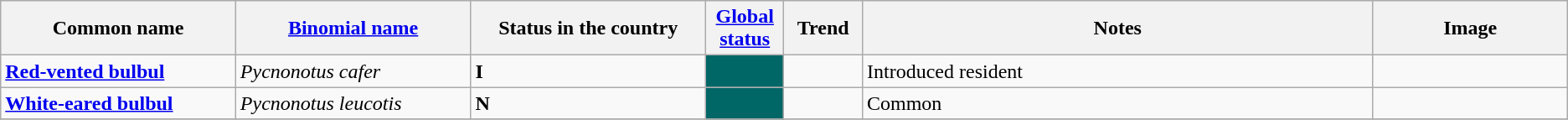<table class="wikitable sortable">
<tr>
<th width="15%">Common name</th>
<th width="15%"><a href='#'>Binomial name</a></th>
<th data-sort-type="number" width="15%">Status in the country</th>
<th width="5%"><a href='#'>Global status</a></th>
<th width="5%">Trend</th>
<th class="unsortable">Notes</th>
<th class="unsortable">Image</th>
</tr>
<tr>
<td><strong><a href='#'>Red-vented bulbul</a></strong></td>
<td><em>Pycnonotus cafer</em></td>
<td><strong>I</strong></td>
<td align=center style="background: #006666"></td>
<td align=center></td>
<td>Introduced resident</td>
<td></td>
</tr>
<tr>
<td><strong><a href='#'>White-eared bulbul</a></strong></td>
<td><em>Pycnonotus leucotis</em></td>
<td><strong>N</strong></td>
<td align=center style="background: #006666"></td>
<td align=center></td>
<td>Common</td>
<td></td>
</tr>
<tr>
</tr>
</table>
